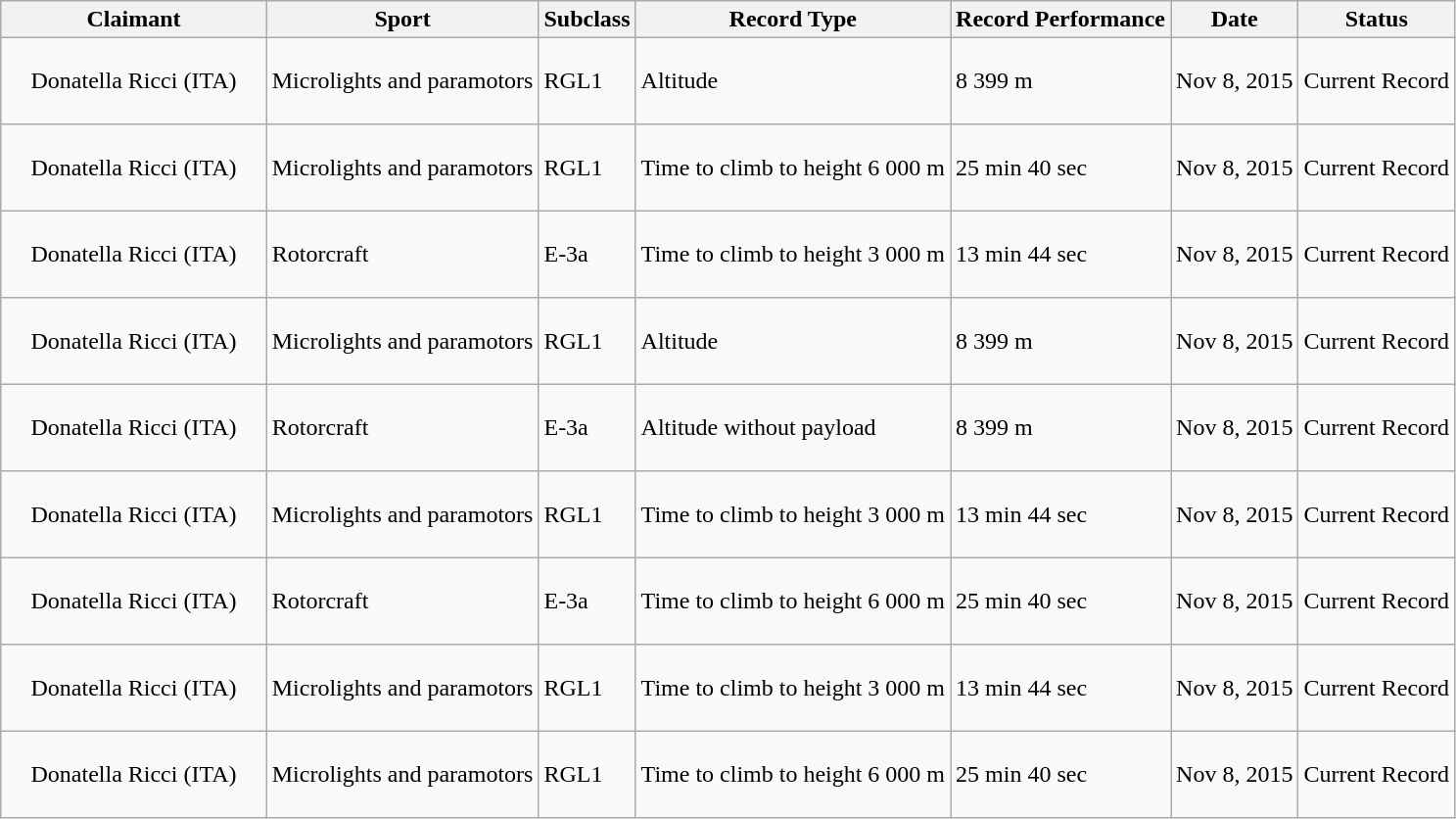<table class="wikitable">
<tr>
<th>Claimant</th>
<th>Sport</th>
<th>Subclass</th>
<th>Record Type</th>
<th>Record Performance</th>
<th>Date</th>
<th>Status</th>
</tr>
<tr>
<td style="padding:20px;">Donatella Ricci (ITA)</td>
<td>Microlights and paramotors</td>
<td>RGL1</td>
<td>Altitude</td>
<td>8 399 m</td>
<td>Nov 8, 2015</td>
<td>Current Record</td>
</tr>
<tr>
<td style="padding:20px;">Donatella Ricci (ITA)</td>
<td>Microlights and paramotors</td>
<td>RGL1</td>
<td>Time to climb to height 6 000 m</td>
<td>25 min 40 sec</td>
<td>Nov 8, 2015</td>
<td>Current Record</td>
</tr>
<tr>
<td style="padding:20px;">Donatella Ricci (ITA)</td>
<td>Rotorcraft</td>
<td>E-3a</td>
<td>Time to climb to height 3 000 m</td>
<td>13 min 44 sec</td>
<td>Nov 8, 2015</td>
<td>Current Record</td>
</tr>
<tr>
<td style="padding:20px;">Donatella Ricci (ITA)</td>
<td>Microlights and paramotors</td>
<td>RGL1</td>
<td>Altitude</td>
<td>8 399 m</td>
<td>Nov 8, 2015</td>
<td>Current Record</td>
</tr>
<tr>
<td style="padding:20px;">Donatella Ricci (ITA)</td>
<td>Rotorcraft</td>
<td>E-3a</td>
<td>Altitude without payload</td>
<td>8 399 m</td>
<td>Nov 8, 2015</td>
<td>Current Record</td>
</tr>
<tr>
<td style="padding:20px;">Donatella Ricci (ITA)</td>
<td>Microlights and paramotors</td>
<td>RGL1</td>
<td>Time to climb to height 3 000 m</td>
<td>13 min 44 sec</td>
<td>Nov 8, 2015</td>
<td>Current Record</td>
</tr>
<tr>
<td style="padding:20px;">Donatella Ricci (ITA)</td>
<td>Rotorcraft</td>
<td>E-3a</td>
<td>Time to climb to height 6 000 m</td>
<td>25 min 40 sec</td>
<td>Nov 8, 2015</td>
<td>Current Record</td>
</tr>
<tr>
<td style="padding:20px;">Donatella Ricci (ITA)</td>
<td>Microlights and paramotors</td>
<td>RGL1</td>
<td>Time to climb to height 3 000 m</td>
<td>13 min 44 sec</td>
<td>Nov 8, 2015</td>
<td>Current Record</td>
</tr>
<tr>
<td style="padding:20px;">Donatella Ricci (ITA)</td>
<td>Microlights and paramotors</td>
<td>RGL1</td>
<td>Time to climb to height 6 000 m</td>
<td>25 min 40 sec</td>
<td>Nov 8, 2015</td>
<td>Current Record</td>
</tr>
</table>
